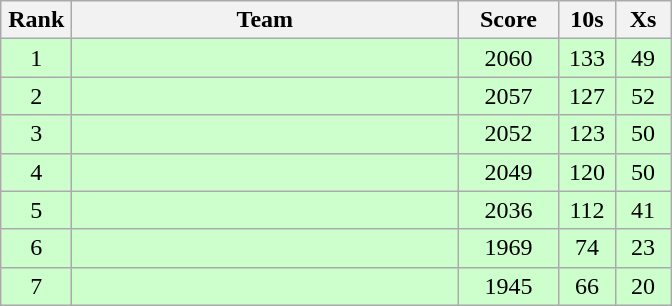<table class=wikitable style="text-align:center">
<tr>
<th width=40>Rank</th>
<th width=250>Team</th>
<th width=60>Score</th>
<th width=30>10s</th>
<th width=30>Xs</th>
</tr>
<tr bgcolor="ccffcc">
<td>1</td>
<td align=left></td>
<td>2060</td>
<td>133</td>
<td>49</td>
</tr>
<tr bgcolor="ccffcc">
<td>2</td>
<td align=left></td>
<td>2057</td>
<td>127</td>
<td>52</td>
</tr>
<tr bgcolor="ccffcc">
<td>3</td>
<td align=left></td>
<td>2052</td>
<td>123</td>
<td>50</td>
</tr>
<tr bgcolor="ccffcc">
<td>4</td>
<td align=left></td>
<td>2049</td>
<td>120</td>
<td>50</td>
</tr>
<tr bgcolor="ccffcc">
<td>5</td>
<td align=left></td>
<td>2036</td>
<td>112</td>
<td>41</td>
</tr>
<tr bgcolor="ccffcc">
<td>6</td>
<td align=left></td>
<td>1969</td>
<td>74</td>
<td>23</td>
</tr>
<tr bgcolor="ccffcc">
<td>7</td>
<td align=left></td>
<td>1945</td>
<td>66</td>
<td>20</td>
</tr>
</table>
